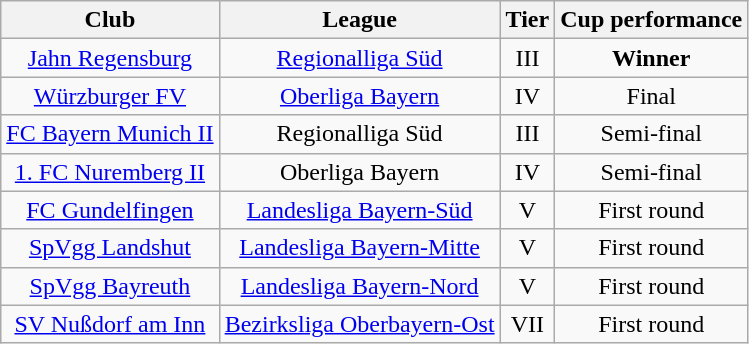<table class="wikitable">
<tr>
<th>Club</th>
<th>League</th>
<th>Tier</th>
<th>Cup performance</th>
</tr>
<tr align="center">
<td><a href='#'>Jahn Regensburg</a></td>
<td><a href='#'>Regionalliga Süd</a></td>
<td>III</td>
<td><strong>Winner</strong></td>
</tr>
<tr align="center">
<td><a href='#'>Würzburger FV</a></td>
<td><a href='#'>Oberliga Bayern</a></td>
<td>IV</td>
<td>Final</td>
</tr>
<tr align="center">
<td><a href='#'>FC Bayern Munich II</a></td>
<td>Regionalliga Süd</td>
<td>III</td>
<td>Semi-final</td>
</tr>
<tr align="center">
<td><a href='#'>1. FC Nuremberg II</a></td>
<td>Oberliga Bayern</td>
<td>IV</td>
<td>Semi-final</td>
</tr>
<tr align="center">
<td><a href='#'>FC Gundelfingen</a></td>
<td><a href='#'>Landesliga Bayern-Süd</a></td>
<td>V</td>
<td>First round</td>
</tr>
<tr align="center">
<td><a href='#'>SpVgg Landshut</a></td>
<td><a href='#'>Landesliga Bayern-Mitte</a></td>
<td>V</td>
<td>First round</td>
</tr>
<tr align="center">
<td><a href='#'>SpVgg Bayreuth</a></td>
<td><a href='#'>Landesliga Bayern-Nord</a></td>
<td>V</td>
<td>First round</td>
</tr>
<tr align="center">
<td><a href='#'>SV Nußdorf am Inn</a></td>
<td><a href='#'>Bezirksliga Oberbayern-Ost</a></td>
<td>VII</td>
<td>First round</td>
</tr>
</table>
